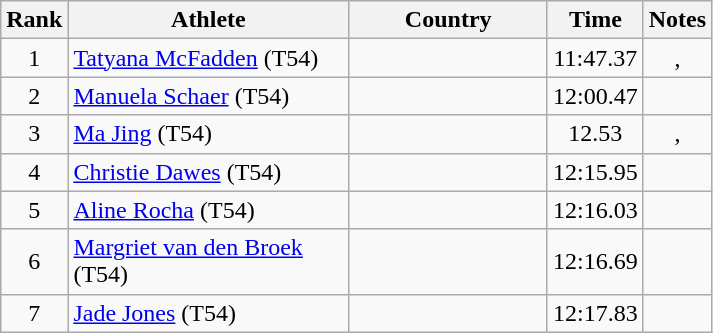<table class="wikitable sortable" style="text-align:center">
<tr>
<th>Rank</th>
<th style="width:180px">Athlete</th>
<th style="width:125px">Country</th>
<th>Time</th>
<th>Notes</th>
</tr>
<tr>
<td>1</td>
<td style="text-align:left;"><a href='#'>Tatyana McFadden</a> (T54)</td>
<td style="text-align:left;"></td>
<td>11:47.37</td>
<td>, </td>
</tr>
<tr>
<td>2</td>
<td style="text-align:left;"><a href='#'>Manuela Schaer</a> (T54)</td>
<td style="text-align:left;"></td>
<td>12:00.47</td>
<td></td>
</tr>
<tr>
<td>3</td>
<td style="text-align:left;"><a href='#'>Ma Jing</a>  (T54)</td>
<td style="text-align:left;"></td>
<td>12.53</td>
<td>, </td>
</tr>
<tr>
<td>4</td>
<td style="text-align:left;"><a href='#'>Christie Dawes</a> (T54)</td>
<td style="text-align:left;"></td>
<td>12:15.95</td>
<td></td>
</tr>
<tr>
<td>5</td>
<td style="text-align:left;"><a href='#'>Aline Rocha</a> (T54)</td>
<td style="text-align:left;"></td>
<td>12:16.03</td>
<td></td>
</tr>
<tr>
<td>6</td>
<td style="text-align:left;"><a href='#'>Margriet van den Broek</a> (T54)</td>
<td style="text-align:left;"></td>
<td>12:16.69</td>
<td></td>
</tr>
<tr>
<td>7</td>
<td style="text-align:left;"><a href='#'>Jade Jones</a> (T54)</td>
<td style="text-align:left;"></td>
<td>12:17.83</td>
<td></td>
</tr>
</table>
